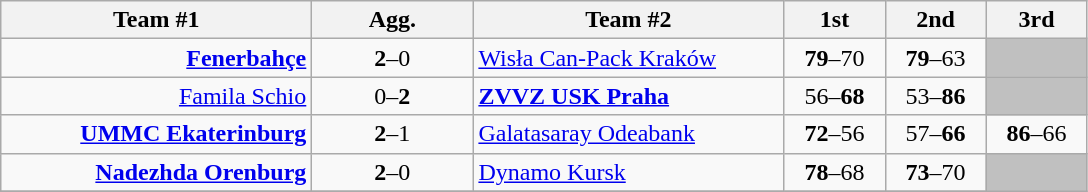<table class=wikitable style="text-align:center">
<tr>
<th width=200>Team #1</th>
<th width=100>Agg.</th>
<th width=200>Team #2</th>
<th width=60>1st</th>
<th width=60>2nd</th>
<th width=60>3rd</th>
</tr>
<tr>
<td align=right><strong><a href='#'>Fenerbahçe</a></strong> </td>
<td><strong>2</strong>–0</td>
<td align=left> <a href='#'>Wisła Can-Pack Kraków</a></td>
<td align=center><strong>79</strong>–70</td>
<td align=center><strong>79</strong>–63</td>
<td bgcolor=#C0C0C0></td>
</tr>
<tr>
<td align=right><a href='#'>Famila Schio</a> </td>
<td>0–<strong>2</strong></td>
<td align=left> <strong><a href='#'>ZVVZ USK Praha</a></strong></td>
<td align=center>56–<strong>68</strong></td>
<td align=center>53–<strong>86</strong></td>
<td bgcolor=#C0C0C0></td>
</tr>
<tr>
<td align=right><strong><a href='#'>UMMC Ekaterinburg</a></strong> </td>
<td><strong>2</strong>–1</td>
<td align=left> <a href='#'>Galatasaray Odeabank</a></td>
<td align=center><strong>72</strong>–56</td>
<td align=center>57–<strong>66</strong></td>
<td align=center><strong>86</strong>–66</td>
</tr>
<tr>
<td align=right><strong><a href='#'>Nadezhda Orenburg</a></strong> </td>
<td><strong>2</strong>–0</td>
<td align=left> <a href='#'>Dynamo Kursk</a></td>
<td align=center><strong>78</strong>–68</td>
<td align=center><strong>73</strong>–70</td>
<td bgcolor=#C0C0C0></td>
</tr>
<tr>
</tr>
</table>
